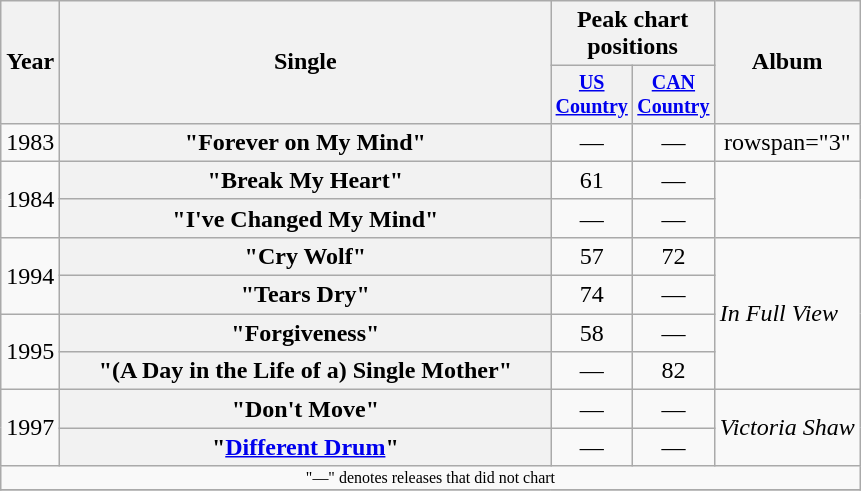<table class="wikitable plainrowheaders" style="text-align:center;">
<tr>
<th rowspan="2">Year</th>
<th rowspan="2" style="width:20em;">Single</th>
<th colspan="2">Peak chart<br>positions</th>
<th rowspan="2">Album</th>
</tr>
<tr style="font-size:smaller;">
<th width="45"><a href='#'>US Country</a></th>
<th width="45"><a href='#'>CAN Country</a></th>
</tr>
<tr>
<td>1983</td>
<th scope="row">"Forever on My Mind"</th>
<td>—</td>
<td>—</td>
<td>rowspan="3" </td>
</tr>
<tr>
<td rowspan="2">1984</td>
<th scope="row">"Break My Heart"</th>
<td>61</td>
<td>—</td>
</tr>
<tr>
<th scope="row">"I've Changed My Mind"</th>
<td>—</td>
<td>—</td>
</tr>
<tr>
<td rowspan="2">1994</td>
<th scope="row">"Cry Wolf"</th>
<td>57</td>
<td>72</td>
<td align="left" rowspan="4"><em>In Full View</em></td>
</tr>
<tr>
<th scope="row">"Tears Dry"</th>
<td>74</td>
<td>—</td>
</tr>
<tr>
<td rowspan="2">1995</td>
<th scope="row">"Forgiveness"</th>
<td>58</td>
<td>—</td>
</tr>
<tr>
<th scope="row">"(A Day in the Life of a) Single Mother"</th>
<td>—</td>
<td>82</td>
</tr>
<tr>
<td rowspan="2">1997</td>
<th scope="row">"Don't Move"</th>
<td>—</td>
<td>—</td>
<td align="left" rowspan="2"><em>Victoria Shaw</em></td>
</tr>
<tr>
<th scope="row">"<a href='#'>Different Drum</a>"</th>
<td>—</td>
<td>—</td>
</tr>
<tr>
<td colspan="5" style="font-size:8pt">"—" denotes releases that did not chart</td>
</tr>
<tr>
</tr>
</table>
